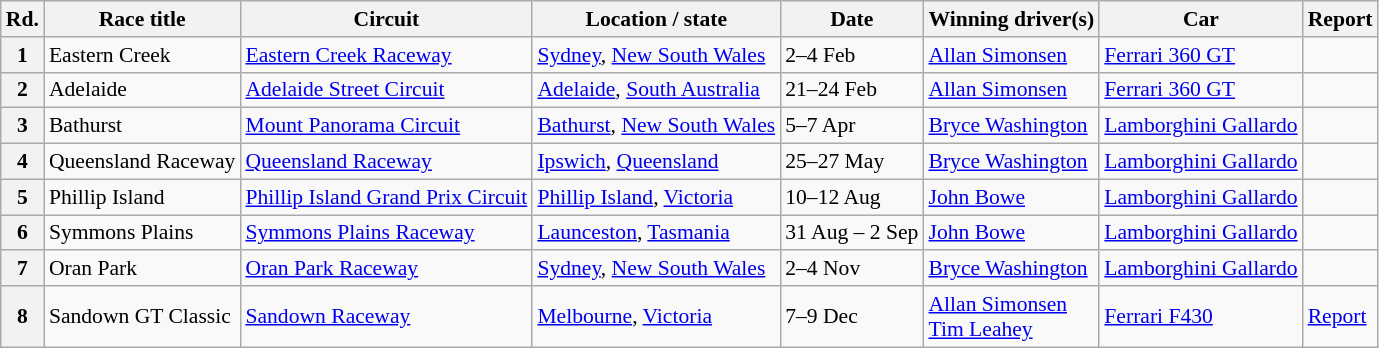<table class="wikitable" style="font-size: 90%">
<tr>
<th>Rd.</th>
<th>Race title</th>
<th>Circuit</th>
<th>Location / state</th>
<th>Date</th>
<th>Winning driver(s)</th>
<th>Car</th>
<th>Report</th>
</tr>
<tr>
<th>1</th>
<td> Eastern Creek</td>
<td><a href='#'>Eastern Creek Raceway</a></td>
<td><a href='#'>Sydney</a>, <a href='#'>New South Wales</a></td>
<td>2–4 Feb</td>
<td><a href='#'>Allan Simonsen</a></td>
<td><a href='#'>Ferrari 360 GT</a></td>
<td></td>
</tr>
<tr>
<th>2</th>
<td> Adelaide</td>
<td><a href='#'>Adelaide Street Circuit</a></td>
<td><a href='#'>Adelaide</a>, <a href='#'>South Australia</a></td>
<td>21–24 Feb</td>
<td><a href='#'>Allan Simonsen</a></td>
<td><a href='#'>Ferrari 360 GT</a></td>
<td></td>
</tr>
<tr>
<th>3</th>
<td> Bathurst</td>
<td><a href='#'>Mount Panorama Circuit</a></td>
<td><a href='#'>Bathurst</a>, <a href='#'>New South Wales</a></td>
<td>5–7 Apr</td>
<td><a href='#'>Bryce Washington</a></td>
<td><a href='#'>Lamborghini Gallardo</a></td>
<td></td>
</tr>
<tr>
<th>4</th>
<td> Queensland Raceway</td>
<td><a href='#'>Queensland Raceway</a></td>
<td><a href='#'>Ipswich</a>, <a href='#'>Queensland</a></td>
<td>25–27 May</td>
<td><a href='#'>Bryce Washington</a></td>
<td><a href='#'>Lamborghini Gallardo</a></td>
<td></td>
</tr>
<tr>
<th>5</th>
<td> Phillip Island</td>
<td><a href='#'>Phillip Island Grand Prix Circuit</a></td>
<td><a href='#'>Phillip Island</a>, <a href='#'>Victoria</a></td>
<td>10–12 Aug</td>
<td><a href='#'>John Bowe</a></td>
<td><a href='#'>Lamborghini Gallardo</a></td>
<td></td>
</tr>
<tr>
<th>6</th>
<td> Symmons Plains</td>
<td><a href='#'>Symmons Plains Raceway</a></td>
<td><a href='#'>Launceston</a>, <a href='#'>Tasmania</a></td>
<td>31 Aug – 2 Sep</td>
<td><a href='#'>John Bowe</a></td>
<td><a href='#'>Lamborghini Gallardo</a></td>
<td></td>
</tr>
<tr>
<th>7</th>
<td> Oran Park</td>
<td><a href='#'>Oran Park Raceway</a></td>
<td><a href='#'>Sydney</a>, <a href='#'>New South Wales</a></td>
<td>2–4 Nov</td>
<td><a href='#'>Bryce Washington</a></td>
<td><a href='#'>Lamborghini Gallardo</a></td>
<td></td>
</tr>
<tr>
<th>8</th>
<td> Sandown GT Classic</td>
<td><a href='#'>Sandown Raceway</a></td>
<td><a href='#'>Melbourne</a>, <a href='#'>Victoria</a></td>
<td>7–9 Dec</td>
<td><a href='#'>Allan Simonsen</a><br><a href='#'>Tim Leahey</a></td>
<td><a href='#'>Ferrari F430</a></td>
<td><a href='#'>Report</a></td>
</tr>
</table>
